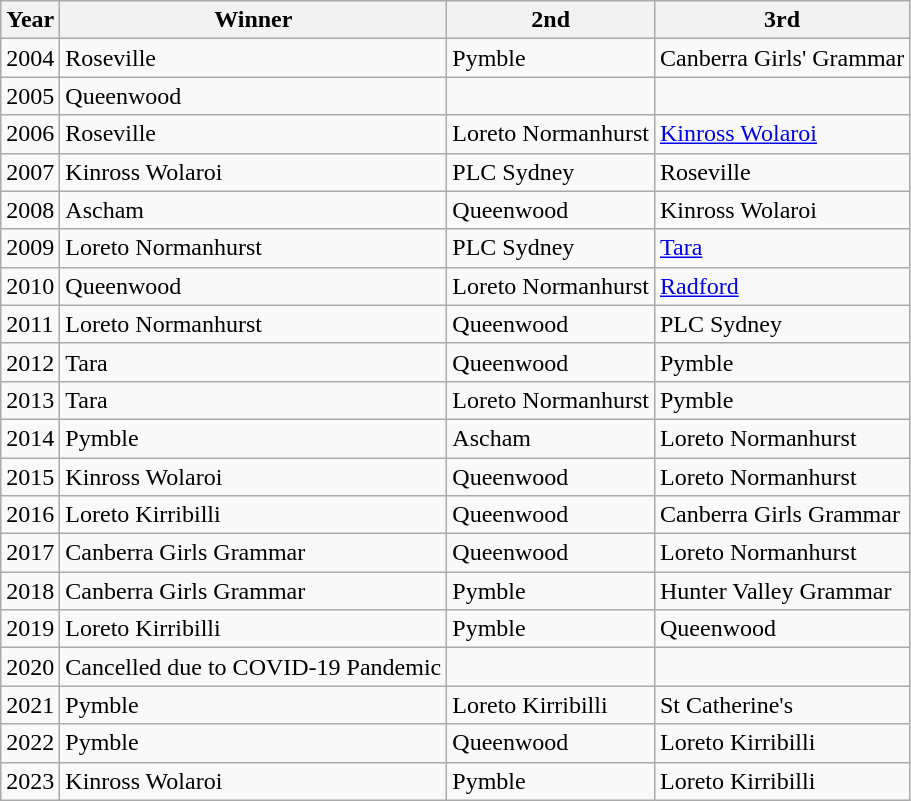<table class="wikitable">
<tr>
<th>Year</th>
<th>Winner</th>
<th>2nd</th>
<th>3rd</th>
</tr>
<tr>
<td>2004</td>
<td>Roseville</td>
<td>Pymble</td>
<td>Canberra Girls' Grammar</td>
</tr>
<tr>
<td>2005</td>
<td>Queenwood</td>
<td></td>
<td></td>
</tr>
<tr>
<td>2006</td>
<td>Roseville</td>
<td>Loreto Normanhurst</td>
<td><a href='#'>Kinross Wolaroi</a></td>
</tr>
<tr>
<td>2007</td>
<td>Kinross Wolaroi</td>
<td>PLC Sydney</td>
<td>Roseville</td>
</tr>
<tr>
<td>2008</td>
<td>Ascham</td>
<td>Queenwood</td>
<td>Kinross Wolaroi</td>
</tr>
<tr>
<td>2009</td>
<td>Loreto Normanhurst</td>
<td>PLC Sydney</td>
<td><a href='#'>Tara</a></td>
</tr>
<tr>
<td>2010</td>
<td>Queenwood</td>
<td>Loreto Normanhurst</td>
<td><a href='#'>Radford</a></td>
</tr>
<tr>
<td>2011</td>
<td>Loreto Normanhurst</td>
<td>Queenwood</td>
<td>PLC Sydney</td>
</tr>
<tr>
<td>2012</td>
<td>Tara</td>
<td>Queenwood</td>
<td>Pymble</td>
</tr>
<tr>
<td>2013</td>
<td>Tara</td>
<td>Loreto Normanhurst</td>
<td>Pymble</td>
</tr>
<tr>
<td>2014</td>
<td>Pymble</td>
<td>Ascham</td>
<td>Loreto Normanhurst</td>
</tr>
<tr>
<td>2015</td>
<td>Kinross Wolaroi</td>
<td>Queenwood</td>
<td>Loreto Normanhurst</td>
</tr>
<tr>
<td>2016</td>
<td>Loreto Kirribilli</td>
<td>Queenwood</td>
<td>Canberra Girls Grammar</td>
</tr>
<tr>
<td>2017</td>
<td>Canberra Girls Grammar</td>
<td>Queenwood</td>
<td>Loreto Normanhurst</td>
</tr>
<tr>
<td>2018</td>
<td>Canberra Girls Grammar</td>
<td>Pymble</td>
<td>Hunter Valley Grammar</td>
</tr>
<tr>
<td>2019</td>
<td>Loreto Kirribilli</td>
<td>Pymble</td>
<td>Queenwood</td>
</tr>
<tr>
<td>2020</td>
<td>Cancelled due to COVID-19 Pandemic</td>
<td></td>
<td></td>
</tr>
<tr>
<td>2021</td>
<td>Pymble</td>
<td>Loreto Kirribilli</td>
<td>St Catherine's</td>
</tr>
<tr>
<td>2022</td>
<td>Pymble</td>
<td>Queenwood</td>
<td>Loreto Kirribilli</td>
</tr>
<tr>
<td>2023</td>
<td>Kinross Wolaroi</td>
<td>Pymble</td>
<td>Loreto Kirribilli</td>
</tr>
</table>
